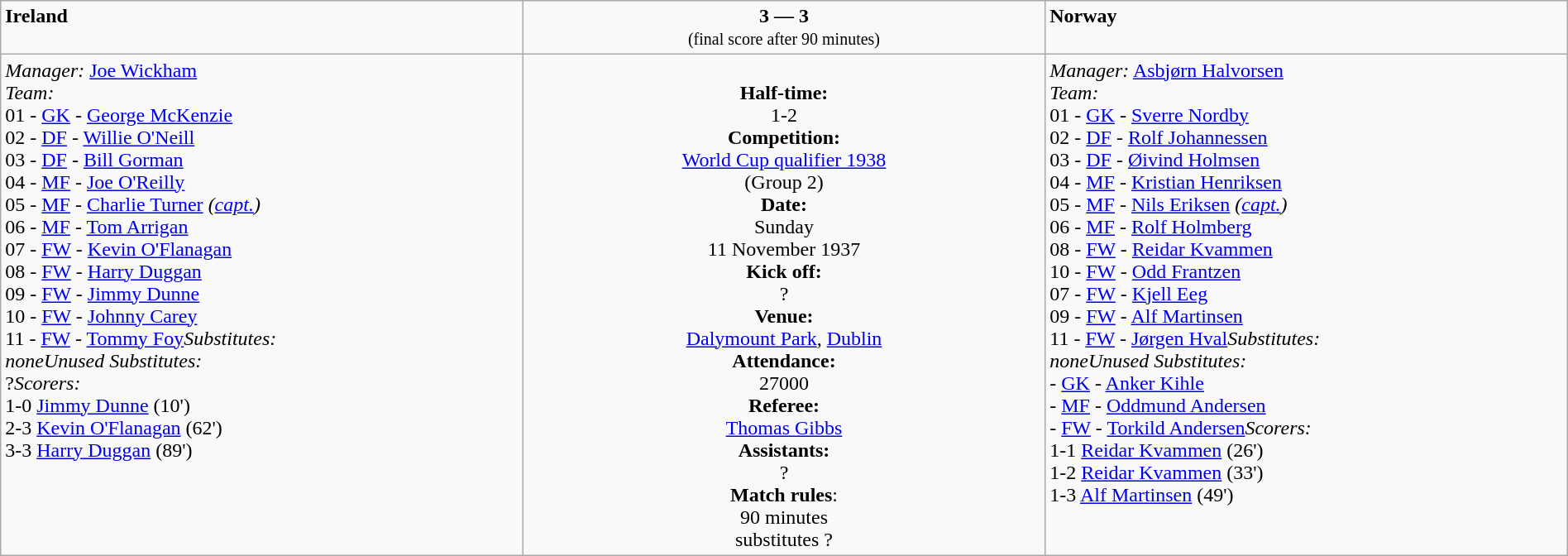<table border=0 class="wikitable" width=100%>
<tr>
<td width=33% valign=top><span> <strong>Ireland</strong></span></td>
<td width=33% valign=top align=center><span><strong>3 — 3</strong></span><br><small>(final score after 90 minutes)</small></td>
<td width=33% valign=top><span>  <strong>Norway</strong></span></td>
</tr>
<tr>
<td valign=top><em>Manager:</em>  <a href='#'>Joe Wickham</a><br><em>Team:</em>
<br>01 - <a href='#'>GK</a> - <a href='#'>George McKenzie</a>
<br>02 - <a href='#'>DF</a> - <a href='#'>Willie O'Neill</a>
<br>03 - <a href='#'>DF</a> - <a href='#'>Bill Gorman</a>
<br>04 - <a href='#'>MF</a> - <a href='#'>Joe O'Reilly</a>
<br>05 - <a href='#'>MF</a> - <a href='#'>Charlie Turner</a> <em>(<a href='#'>capt.</a>)</em>
<br>06 - <a href='#'>MF</a> - <a href='#'>Tom Arrigan</a>
<br>07 - <a href='#'>FW</a> - <a href='#'>Kevin O'Flanagan</a>
<br>08 - <a href='#'>FW</a> - <a href='#'>Harry Duggan</a>
<br>09 - <a href='#'>FW</a> - <a href='#'>Jimmy Dunne</a>
<br>10 - <a href='#'>FW</a> - <a href='#'>Johnny Carey</a>
<br>11 - <a href='#'>FW</a> - <a href='#'>Tommy Foy</a><em>Substitutes:</em><br><em>none</em><em>Unused Substitutes:</em>
<br> ?<em>Scorers:</em>
<br>1-0 <a href='#'>Jimmy Dunne</a> (10')
<br>2-3 <a href='#'>Kevin O'Flanagan</a> (62')
<br>3-3 <a href='#'>Harry Duggan</a> (89')</td>
<td valign=middle align=center><br><strong>Half-time:</strong><br>1-2<br><strong>Competition:</strong><br><a href='#'>World Cup qualifier 1938</a><br> (Group 2)<br><strong>Date:</strong><br>Sunday<br>11 November 1937<br><strong>Kick off:</strong><br>?<br><strong>Venue:</strong><br><a href='#'>Dalymount Park</a>, <a href='#'>Dublin</a><br><strong>Attendance:</strong><br> 27000<br><strong>Referee:</strong><br><a href='#'>Thomas Gibbs</a> <br><strong>Assistants:</strong><br>?<br><strong>Match rules</strong>:<br>90 minutes<br> substitutes ?
</td>
<td valign=top><em>Manager:</em>  <a href='#'>Asbjørn Halvorsen</a><br><em>Team:</em>
<br>01 - <a href='#'>GK</a> - <a href='#'>Sverre Nordby</a>
<br>02 - <a href='#'>DF</a> - <a href='#'>Rolf Johannessen</a>
<br>03 - <a href='#'>DF</a> - <a href='#'>Øivind Holmsen</a>
<br>04 - <a href='#'>MF</a> - <a href='#'>Kristian Henriksen</a>
<br>05 - <a href='#'>MF</a> - <a href='#'>Nils Eriksen</a> <em>(<a href='#'>capt.</a>)</em>
<br>06 - <a href='#'>MF</a> - <a href='#'>Rolf Holmberg</a>
<br>08 - <a href='#'>FW</a> - <a href='#'>Reidar Kvammen</a>
<br>10 - <a href='#'>FW</a> - <a href='#'>Odd Frantzen</a>
<br>07 - <a href='#'>FW</a> - <a href='#'>Kjell Eeg</a>
<br>09 - <a href='#'>FW</a> - <a href='#'>Alf Martinsen</a>
<br>11 - <a href='#'>FW</a> - <a href='#'>Jørgen Hval</a><em>Substitutes:</em><br><em>none</em><em>Unused Substitutes:</em>
<br> - <a href='#'>GK</a> - <a href='#'>Anker Kihle</a>
<br> - <a href='#'>MF</a> - <a href='#'>Oddmund Andersen</a>
<br> - <a href='#'>FW</a> - <a href='#'>Torkild Andersen</a><em>Scorers:</em>
<br>1-1 <a href='#'>Reidar Kvammen</a> (26')
<br>1-2 <a href='#'>Reidar Kvammen</a> (33')
<br>1-3 <a href='#'>Alf Martinsen</a> (49')</td>
</tr>
</table>
